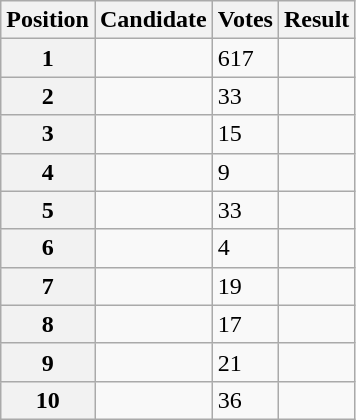<table class="wikitable sortable col3right">
<tr>
<th scope="col">Position</th>
<th scope="col">Candidate</th>
<th scope="col">Votes</th>
<th scope="col">Result</th>
</tr>
<tr>
<th scope="row">1</th>
<td></td>
<td>617</td>
<td></td>
</tr>
<tr>
<th scope="row">2</th>
<td></td>
<td>33</td>
<td></td>
</tr>
<tr>
<th scope="row">3</th>
<td></td>
<td>15</td>
<td></td>
</tr>
<tr>
<th scope="row">4</th>
<td></td>
<td>9</td>
<td></td>
</tr>
<tr>
<th scope="row">5</th>
<td></td>
<td>33</td>
<td></td>
</tr>
<tr>
<th scope="row">6</th>
<td></td>
<td>4</td>
<td></td>
</tr>
<tr>
<th scope="row">7</th>
<td></td>
<td>19</td>
<td></td>
</tr>
<tr>
<th scope="row">8</th>
<td></td>
<td>17</td>
<td></td>
</tr>
<tr>
<th scope="row">9</th>
<td></td>
<td>21</td>
<td></td>
</tr>
<tr>
<th scope="row">10</th>
<td></td>
<td>36</td>
<td></td>
</tr>
</table>
